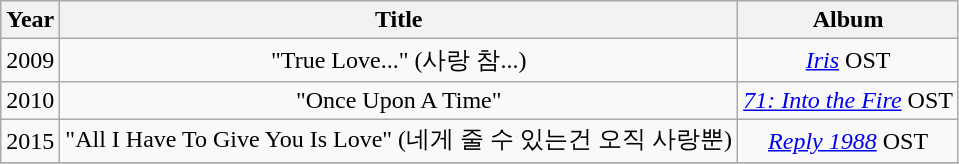<table class="wikitable" style="text-align: center;">
<tr>
<th>Year</th>
<th>Title</th>
<th>Album</th>
</tr>
<tr>
<td>2009</td>
<td>"True Love..." (사랑 참...)</td>
<td><em><a href='#'>Iris</a></em> OST</td>
</tr>
<tr>
<td>2010</td>
<td>"Once Upon A Time"</td>
<td><em><a href='#'>71: Into the Fire</a></em> OST</td>
</tr>
<tr>
<td>2015</td>
<td>"All I Have To Give You Is Love" (네게 줄 수 있는건 오직 사랑뿐)</td>
<td><em><a href='#'>Reply 1988</a></em> OST</td>
</tr>
<tr>
</tr>
</table>
